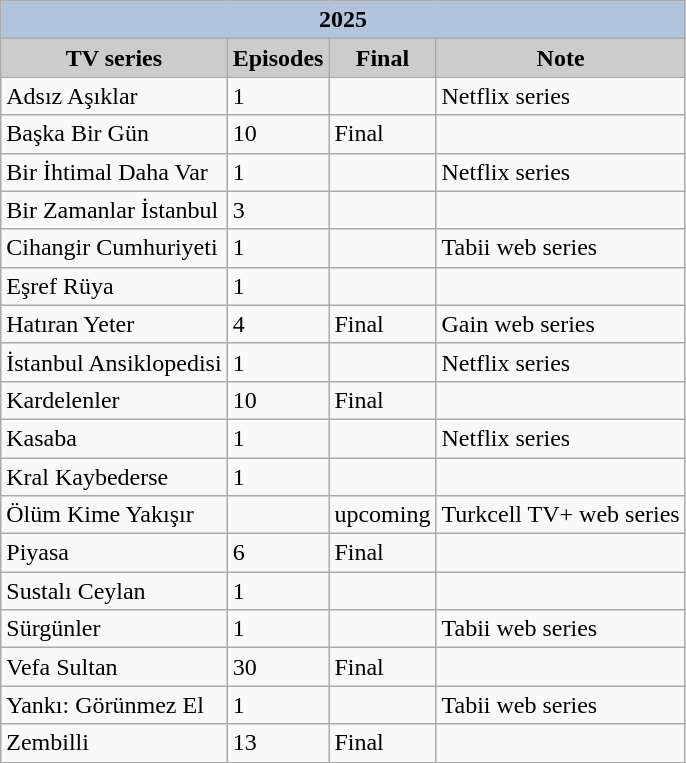<table class="wikitable sortable">
<tr>
<th colspan="4" style="background-color:LightSteelBlue">2025</th>
</tr>
<tr>
<th style="background-color:#CCCCCC">TV series</th>
<th style="background-color:#CCCCCC">Episodes</th>
<th style="background-color:#CCCCCC">Final</th>
<th style="background-color:#CCCCCC">Note</th>
</tr>
<tr>
<td>Adsız Aşıklar</td>
<td>1</td>
<td></td>
<td>Netflix series</td>
</tr>
<tr>
<td>Başka Bir Gün</td>
<td>10</td>
<td>Final</td>
<td></td>
</tr>
<tr>
<td>Bir İhtimal Daha Var</td>
<td>1</td>
<td></td>
<td>Netflix series</td>
</tr>
<tr>
<td>Bir Zamanlar İstanbul</td>
<td>3</td>
<td></td>
<td></td>
</tr>
<tr>
<td>Cihangir Cumhuriyeti</td>
<td>1</td>
<td></td>
<td>Tabii web series</td>
</tr>
<tr>
<td>Eşref Rüya</td>
<td>1</td>
<td></td>
<td></td>
</tr>
<tr>
<td>Hatıran Yeter</td>
<td>4</td>
<td>Final</td>
<td>Gain web series</td>
</tr>
<tr>
<td>İstanbul Ansiklopedisi</td>
<td>1</td>
<td></td>
<td>Netflix series</td>
</tr>
<tr>
<td>Kardelenler</td>
<td>10</td>
<td>Final</td>
<td></td>
</tr>
<tr>
<td>Kasaba</td>
<td>1</td>
<td></td>
<td>Netflix series</td>
</tr>
<tr>
<td>Kral Kaybederse</td>
<td>1</td>
<td></td>
<td></td>
</tr>
<tr>
<td>Ölüm Kime Yakışır</td>
<td></td>
<td>upcoming</td>
<td>Turkcell TV+ web series</td>
</tr>
<tr>
<td>Piyasa</td>
<td>6</td>
<td>Final</td>
<td></td>
</tr>
<tr>
<td>Sustalı Ceylan</td>
<td>1</td>
<td></td>
<td></td>
</tr>
<tr>
<td>Sürgünler</td>
<td>1</td>
<td></td>
<td>Tabii web series</td>
</tr>
<tr>
<td>Vefa Sultan</td>
<td>30</td>
<td>Final</td>
<td></td>
</tr>
<tr>
<td>Yankı: Görünmez El</td>
<td>1</td>
<td></td>
<td>Tabii web series</td>
</tr>
<tr>
<td>Zembilli</td>
<td>13</td>
<td>Final</td>
<td></td>
</tr>
</table>
